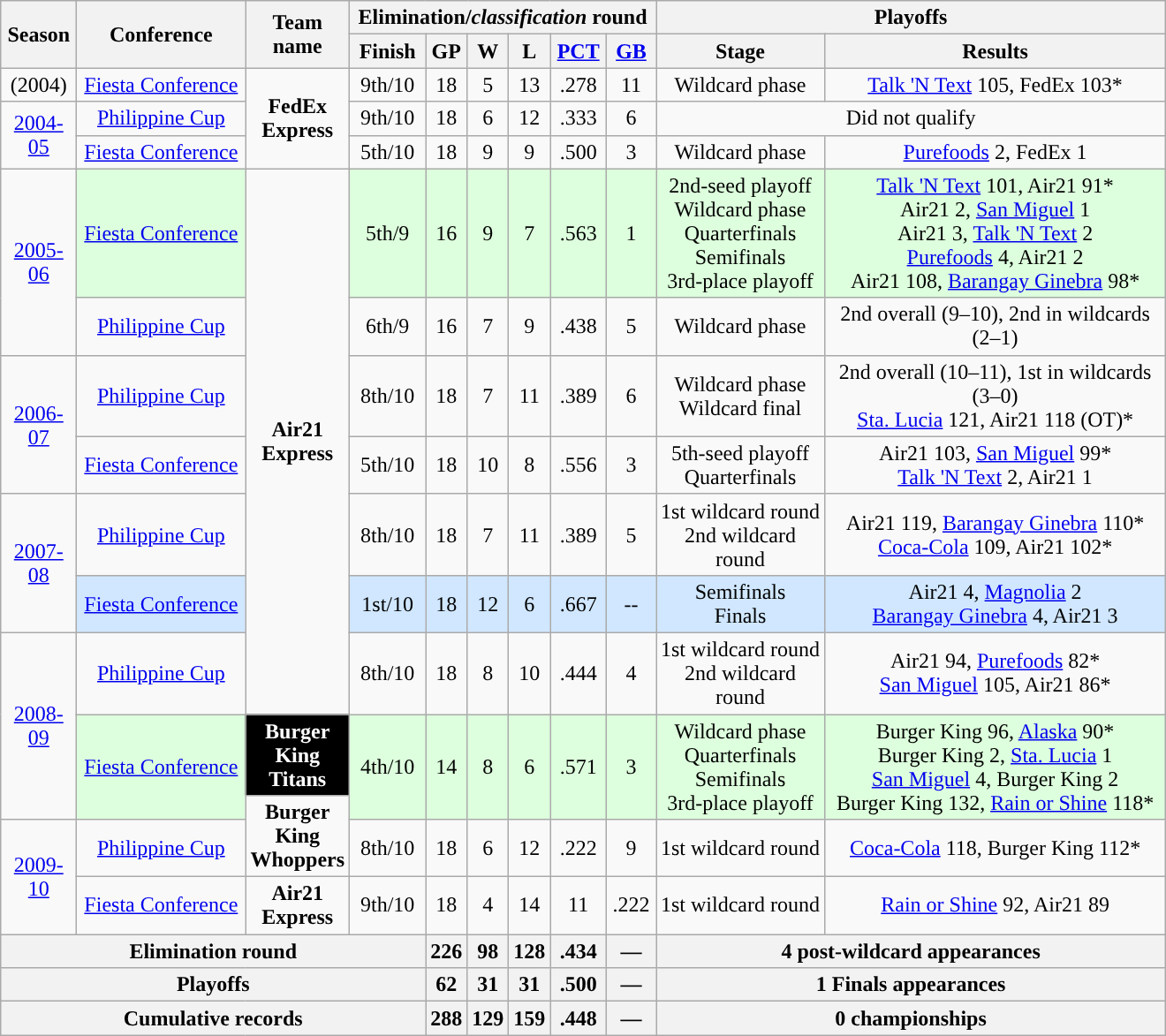<table class=wikitable style="text-align:center;">
<tr>
<th width=50px rowspan=2>Season</th>
<th width=120px rowspan=2>Conference</th>
<th width=60px rowspan=2>Team name</th>
<th colspan=6>Elimination/<em>classification</em> round</th>
<th colspan=2>Playoffs</th>
</tr>
<tr>
<th width=50px>Finish</th>
<th width=20px>GP</th>
<th width=20px>W</th>
<th width=20px>L</th>
<th width=35px><a href='#'>PCT</a></th>
<th width=30px><a href='#'>GB</a></th>
<th width=120px>Stage</th>
<th width=250px>Results</th>
</tr>
<tr>
<td>(2004)</td>
<td><a href='#'>Fiesta Conference</a></td>
<td rowspan=3><strong>FedEx Express</strong></td>
<td>9th/10</td>
<td>18</td>
<td>5</td>
<td>13</td>
<td>.278</td>
<td>11</td>
<td>Wildcard phase</td>
<td><a href='#'>Talk 'N Text</a> 105, FedEx 103*</td>
</tr>
<tr>
<td rowspan=2><a href='#'>2004-05</a></td>
<td><a href='#'>Philippine Cup</a></td>
<td>9th/10</td>
<td>18</td>
<td>6</td>
<td>12</td>
<td>.333</td>
<td>6</td>
<td colspan=2>Did not qualify</td>
</tr>
<tr>
<td><a href='#'>Fiesta Conference</a></td>
<td>5th/10</td>
<td>18</td>
<td>9</td>
<td>9</td>
<td>.500</td>
<td>3</td>
<td>Wildcard phase</td>
<td><a href='#'>Purefoods</a> 2, FedEx 1</td>
</tr>
<tr>
<td rowspan=2><a href='#'>2005-06</a></td>
<td bgcolor=#DDFFDD><a href='#'>Fiesta Conference</a></td>
<td rowspan=7><strong>Air21 Express</strong></td>
<td bgcolor=#DDFFDD>5th/9</td>
<td bgcolor=#DDFFDD>16</td>
<td bgcolor=#DDFFDD>9</td>
<td bgcolor=#DDFFDD>7</td>
<td bgcolor=#DDFFDD>.563</td>
<td bgcolor=#DDFFDD>1</td>
<td bgcolor=#DDFFDD>2nd-seed playoff<br>Wildcard phase<br>Quarterfinals<br>Semifinals<br>3rd-place playoff</td>
<td bgcolor=#DDFFDD><a href='#'>Talk 'N Text</a> 101, Air21 91*<br>Air21 2, <a href='#'>San Miguel</a> 1<br>Air21 3, <a href='#'>Talk 'N Text</a> 2<br><a href='#'>Purefoods</a> 4, Air21 2<br>Air21 108, <a href='#'>Barangay Ginebra</a> 98*</td>
</tr>
<tr>
<td><a href='#'>Philippine Cup</a></td>
<td>6th/9</td>
<td>16</td>
<td>7</td>
<td>9</td>
<td>.438</td>
<td>5</td>
<td>Wildcard phase</td>
<td>2nd overall (9–10), 2nd in wildcards (2–1)</td>
</tr>
<tr>
<td rowspan=2><a href='#'>2006-07</a></td>
<td><a href='#'>Philippine Cup</a></td>
<td>8th/10</td>
<td>18</td>
<td>7</td>
<td>11</td>
<td>.389</td>
<td>6</td>
<td>Wildcard phase<br>Wildcard final</td>
<td>2nd overall (10–11), 1st in wildcards (3–0)<br><a href='#'>Sta. Lucia</a> 121, Air21 118 (OT)*</td>
</tr>
<tr>
<td><a href='#'>Fiesta Conference</a></td>
<td>5th/10</td>
<td>18</td>
<td>10</td>
<td>8</td>
<td>.556</td>
<td>3</td>
<td>5th-seed playoff<br>Quarterfinals</td>
<td>Air21 103, <a href='#'>San Miguel</a> 99*<br><a href='#'>Talk 'N Text</a> 2, Air21 1</td>
</tr>
<tr>
<td rowspan=2><a href='#'>2007-08</a></td>
<td><a href='#'>Philippine Cup</a></td>
<td>8th/10</td>
<td>18</td>
<td>7</td>
<td>11</td>
<td>.389</td>
<td>5</td>
<td>1st wildcard round<br>2nd wildcard round</td>
<td>Air21 119, <a href='#'>Barangay Ginebra</a> 110*<br><a href='#'>Coca-Cola</a> 109, Air21 102*</td>
</tr>
<tr bgcolor=#D0E7FF>
<td><a href='#'>Fiesta Conference</a></td>
<td>1st/10</td>
<td>18</td>
<td>12</td>
<td>6</td>
<td>.667</td>
<td>--</td>
<td>Semifinals<br>Finals</td>
<td>Air21 4, <a href='#'>Magnolia</a> 2<br><a href='#'>Barangay Ginebra</a> 4, Air21 3</td>
</tr>
<tr>
<td rowspan=3><a href='#'>2008-09</a></td>
<td><a href='#'>Philippine Cup</a></td>
<td>8th/10</td>
<td>18</td>
<td>8</td>
<td>10</td>
<td>.444</td>
<td>4</td>
<td>1st wildcard round<br>2nd wildcard round</td>
<td>Air21 94, <a href='#'>Purefoods</a> 82*<br> <a href='#'>San Miguel</a> 105, Air21 86*</td>
</tr>
<tr>
<td rowspan=2 bgcolor=#DDFFDD><a href='#'>Fiesta Conference</a></td>
<td style="background:#000000; color:#FFFFFF; "><span><strong>Burger King Titans</strong></span></td>
<td rowspan=2 bgcolor=#DDFFDD>4th/10</td>
<td rowspan=2 bgcolor=#DDFFDD>14</td>
<td rowspan=2 bgcolor=#DDFFDD>8</td>
<td rowspan=2 bgcolor=#DDFFDD>6</td>
<td rowspan=2 bgcolor=#DDFFDD>.571</td>
<td rowspan=2 bgcolor=#DDFFDD>3</td>
<td rowspan=2 bgcolor=#DDFFDD>Wildcard phase<br>Quarterfinals<br>Semifinals<br>3rd-place playoff</td>
<td rowspan=2 bgcolor=#DDFFDD>Burger King 96, <a href='#'>Alaska</a> 90*<br>Burger King 2, <a href='#'>Sta. Lucia</a> 1<br><a href='#'>San Miguel</a> 4, Burger King 2<br>Burger King 132, <a href='#'>Rain or Shine</a> 118*</td>
</tr>
<tr>
<td rowspan=2><strong>Burger King Whoppers</strong></td>
</tr>
<tr>
<td rowspan=2><a href='#'>2009-10</a></td>
<td><a href='#'>Philippine Cup</a></td>
<td>8th/10</td>
<td>18</td>
<td>6</td>
<td>12</td>
<td>.222</td>
<td>9</td>
<td>1st wildcard round</td>
<td><a href='#'>Coca-Cola</a> 118, Burger King 112*</td>
</tr>
<tr>
<td><a href='#'>Fiesta Conference</a></td>
<td><strong>Air21 Express</strong></td>
<td>9th/10</td>
<td>18</td>
<td>4</td>
<td>14</td>
<td>11</td>
<td>.222</td>
<td>1st wildcard round</td>
<td><a href='#'>Rain or Shine</a> 92, Air21 89</td>
</tr>
<tr>
<th colspan=4>Elimination round</th>
<th>226</th>
<th>98</th>
<th>128</th>
<th>.434</th>
<th>—</th>
<th colspan=2>4 post-wildcard appearances</th>
</tr>
<tr>
<th colspan=4>Playoffs</th>
<th>62</th>
<th>31</th>
<th>31</th>
<th>.500</th>
<th>—</th>
<th colspan=2>1 Finals appearances</th>
</tr>
<tr>
<th colspan=4>Cumulative records</th>
<th>288</th>
<th>129</th>
<th>159</th>
<th>.448</th>
<th>—</th>
<th colspan=2>0 championships</th>
</tr>
</table>
